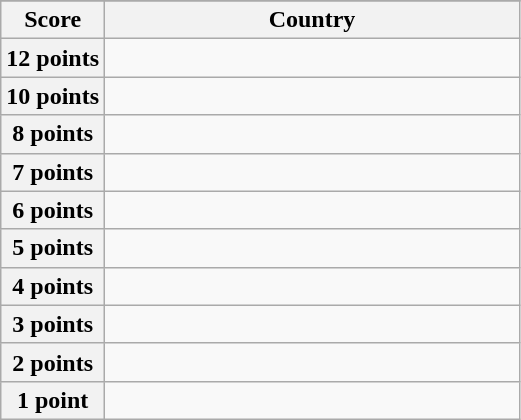<table class="wikitable">
<tr>
</tr>
<tr>
<th scope="col" width="20%">Score</th>
<th scope="col">Country</th>
</tr>
<tr>
<th scope="row">12 points</th>
<td></td>
</tr>
<tr>
<th scope="row">10 points</th>
<td></td>
</tr>
<tr>
<th scope="row">8 points</th>
<td></td>
</tr>
<tr>
<th scope="row">7 points</th>
<td></td>
</tr>
<tr>
<th scope="row">6 points</th>
<td></td>
</tr>
<tr>
<th scope="row">5 points</th>
<td></td>
</tr>
<tr>
<th scope="row">4 points</th>
<td></td>
</tr>
<tr>
<th scope="row">3 points</th>
<td></td>
</tr>
<tr>
<th scope="row">2 points</th>
<td></td>
</tr>
<tr>
<th scope="row">1 point</th>
<td></td>
</tr>
</table>
